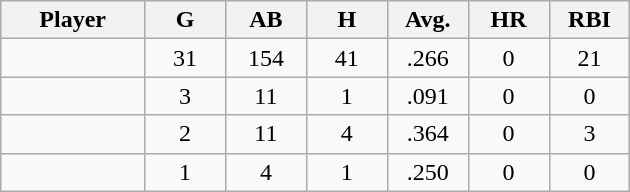<table class="wikitable sortable">
<tr>
<th bgcolor="#DDDDFF" width="16%">Player</th>
<th bgcolor="#DDDDFF" width="9%">G</th>
<th bgcolor="#DDDDFF" width="9%">AB</th>
<th bgcolor="#DDDDFF" width="9%">H</th>
<th bgcolor="#DDDDFF" width="9%">Avg.</th>
<th bgcolor="#DDDDFF" width="9%">HR</th>
<th bgcolor="#DDDDFF" width="9%">RBI</th>
</tr>
<tr align="center">
<td></td>
<td>31</td>
<td>154</td>
<td>41</td>
<td>.266</td>
<td>0</td>
<td>21</td>
</tr>
<tr align="center">
<td></td>
<td>3</td>
<td>11</td>
<td>1</td>
<td>.091</td>
<td>0</td>
<td>0</td>
</tr>
<tr align="center">
<td></td>
<td>2</td>
<td>11</td>
<td>4</td>
<td>.364</td>
<td>0</td>
<td>3</td>
</tr>
<tr align="center">
<td></td>
<td>1</td>
<td>4</td>
<td>1</td>
<td>.250</td>
<td>0</td>
<td>0</td>
</tr>
</table>
